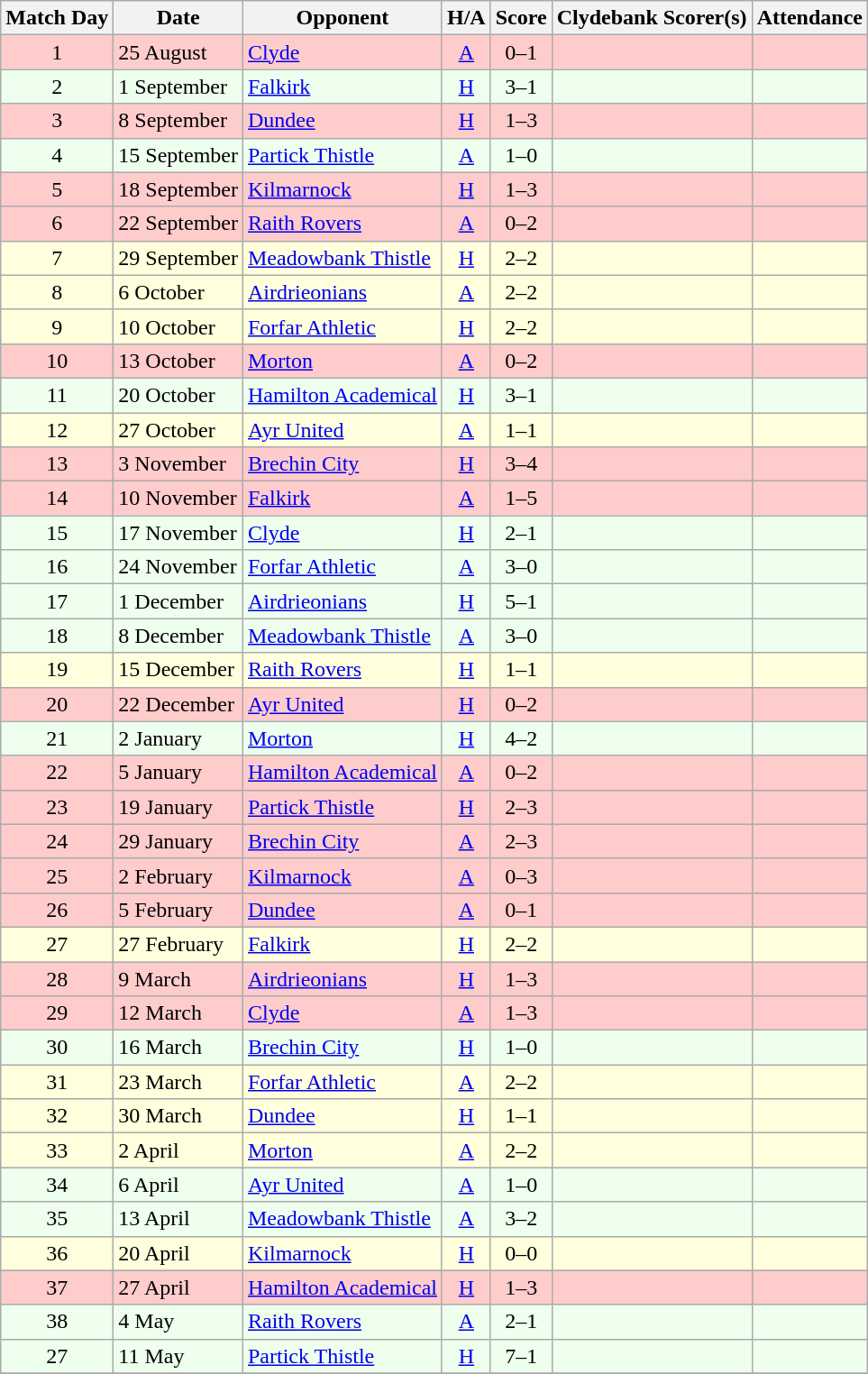<table class="wikitable" style="text-align:center">
<tr>
<th>Match Day</th>
<th>Date</th>
<th>Opponent</th>
<th>H/A</th>
<th>Score</th>
<th>Clydebank Scorer(s)</th>
<th>Attendance</th>
</tr>
<tr bgcolor=#FFCCCC>
<td>1</td>
<td align=left>25 August</td>
<td align=left><a href='#'>Clyde</a></td>
<td><a href='#'>A</a></td>
<td>0–1</td>
<td align=left></td>
<td></td>
</tr>
<tr bgcolor=#EEFFEE>
<td>2</td>
<td align=left>1 September</td>
<td align=left><a href='#'>Falkirk</a></td>
<td><a href='#'>H</a></td>
<td>3–1</td>
<td align=left></td>
<td></td>
</tr>
<tr bgcolor=#FFCCCC>
<td>3</td>
<td align=left>8 September</td>
<td align=left><a href='#'>Dundee</a></td>
<td><a href='#'>H</a></td>
<td>1–3</td>
<td align=left></td>
<td></td>
</tr>
<tr bgcolor=#EEFFEE>
<td>4</td>
<td align=left>15 September</td>
<td align=left><a href='#'>Partick Thistle</a></td>
<td><a href='#'>A</a></td>
<td>1–0</td>
<td align=left></td>
<td></td>
</tr>
<tr bgcolor=#FFCCCC>
<td>5</td>
<td align=left>18 September</td>
<td align=left><a href='#'>Kilmarnock</a></td>
<td><a href='#'>H</a></td>
<td>1–3</td>
<td align=left></td>
<td></td>
</tr>
<tr bgcolor=#FFCCCC>
<td>6</td>
<td align=left>22 September</td>
<td align=left><a href='#'>Raith Rovers</a></td>
<td><a href='#'>A</a></td>
<td>0–2</td>
<td align=left></td>
<td></td>
</tr>
<tr bgcolor=#FFFFDD>
<td>7</td>
<td align=left>29 September</td>
<td align=left><a href='#'>Meadowbank Thistle</a></td>
<td><a href='#'>H</a></td>
<td>2–2</td>
<td align=left></td>
<td></td>
</tr>
<tr bgcolor=#FFFFDD>
<td>8</td>
<td align=left>6 October</td>
<td align=left><a href='#'>Airdrieonians</a></td>
<td><a href='#'>A</a></td>
<td>2–2</td>
<td align=left></td>
<td></td>
</tr>
<tr bgcolor=#FFFFDD>
<td>9</td>
<td align=left>10 October</td>
<td align=left><a href='#'>Forfar Athletic</a></td>
<td><a href='#'>H</a></td>
<td>2–2</td>
<td align=left></td>
<td></td>
</tr>
<tr bgcolor=#FFCCCC>
<td>10</td>
<td align=left>13 October</td>
<td align=left><a href='#'>Morton</a></td>
<td><a href='#'>A</a></td>
<td>0–2</td>
<td align=left></td>
<td></td>
</tr>
<tr bgcolor=#EEFFEE>
<td>11</td>
<td align=left>20 October</td>
<td align=left><a href='#'>Hamilton Academical</a></td>
<td><a href='#'>H</a></td>
<td>3–1</td>
<td align=left></td>
<td></td>
</tr>
<tr bgcolor=#FFFFDD>
<td>12</td>
<td align=left>27 October</td>
<td align=left><a href='#'>Ayr United</a></td>
<td><a href='#'>A</a></td>
<td>1–1</td>
<td align=left></td>
<td></td>
</tr>
<tr bgcolor=#FFCCCC>
<td>13</td>
<td align=left>3 November</td>
<td align=left><a href='#'>Brechin City</a></td>
<td><a href='#'>H</a></td>
<td>3–4</td>
<td align=left></td>
<td></td>
</tr>
<tr bgcolor=#FFCCCC>
<td>14</td>
<td align=left>10 November</td>
<td align=left><a href='#'>Falkirk</a></td>
<td><a href='#'>A</a></td>
<td>1–5</td>
<td align=left></td>
<td></td>
</tr>
<tr bgcolor=#EEFFEE>
<td>15</td>
<td align=left>17 November</td>
<td align=left><a href='#'>Clyde</a></td>
<td><a href='#'>H</a></td>
<td>2–1</td>
<td align=left></td>
<td></td>
</tr>
<tr bgcolor=#EEFFEE>
<td>16</td>
<td align=left>24 November</td>
<td align=left><a href='#'>Forfar Athletic</a></td>
<td><a href='#'>A</a></td>
<td>3–0</td>
<td align=left></td>
<td></td>
</tr>
<tr bgcolor=#EEFFEE>
<td>17</td>
<td align=left>1 December</td>
<td align=left><a href='#'>Airdrieonians</a></td>
<td><a href='#'>H</a></td>
<td>5–1</td>
<td align=left></td>
<td></td>
</tr>
<tr bgcolor=#EEFFEE>
<td>18</td>
<td align=left>8 December</td>
<td align=left><a href='#'>Meadowbank Thistle</a></td>
<td><a href='#'>A</a></td>
<td>3–0</td>
<td align=left></td>
<td></td>
</tr>
<tr bgcolor=#FFFFDD>
<td>19</td>
<td align=left>15 December</td>
<td align=left><a href='#'>Raith Rovers</a></td>
<td><a href='#'>H</a></td>
<td>1–1</td>
<td align=left></td>
<td></td>
</tr>
<tr bgcolor=#FFCCCC>
<td>20</td>
<td align=left>22 December</td>
<td align=left><a href='#'>Ayr United</a></td>
<td><a href='#'>H</a></td>
<td>0–2</td>
<td align=left></td>
<td></td>
</tr>
<tr bgcolor=#EEFFEE>
<td>21</td>
<td align=left>2 January</td>
<td align=left><a href='#'>Morton</a></td>
<td><a href='#'>H</a></td>
<td>4–2</td>
<td align=left></td>
<td></td>
</tr>
<tr bgcolor=#FFCCCC>
<td>22</td>
<td align=left>5 January</td>
<td align=left><a href='#'>Hamilton Academical</a></td>
<td><a href='#'>A</a></td>
<td>0–2</td>
<td align=left></td>
<td></td>
</tr>
<tr bgcolor=#FFCCCC>
<td>23</td>
<td align=left>19 January</td>
<td align=left><a href='#'>Partick Thistle</a></td>
<td><a href='#'>H</a></td>
<td>2–3</td>
<td align=left></td>
<td></td>
</tr>
<tr bgcolor=#FFCCCC>
<td>24</td>
<td align=left>29 January</td>
<td align=left><a href='#'>Brechin City</a></td>
<td><a href='#'>A</a></td>
<td>2–3</td>
<td align=left></td>
<td></td>
</tr>
<tr bgcolor=#FFCCCC>
<td>25</td>
<td align=left>2 February</td>
<td align=left><a href='#'>Kilmarnock</a></td>
<td><a href='#'>A</a></td>
<td>0–3</td>
<td align=left></td>
<td></td>
</tr>
<tr bgcolor=#FFCCCC>
<td>26</td>
<td align=left>5 February</td>
<td align=left><a href='#'>Dundee</a></td>
<td><a href='#'>A</a></td>
<td>0–1</td>
<td align=left></td>
<td></td>
</tr>
<tr bgcolor=#FFFFDD>
<td>27</td>
<td align=left>27 February</td>
<td align=left><a href='#'>Falkirk</a></td>
<td><a href='#'>H</a></td>
<td>2–2</td>
<td align=left></td>
<td></td>
</tr>
<tr bgcolor=#FFCCCC>
<td>28</td>
<td align=left>9 March</td>
<td align=left><a href='#'>Airdrieonians</a></td>
<td><a href='#'>H</a></td>
<td>1–3</td>
<td align=left></td>
<td></td>
</tr>
<tr bgcolor=#FFCCCC>
<td>29</td>
<td align=left>12 March</td>
<td align=left><a href='#'>Clyde</a></td>
<td><a href='#'>A</a></td>
<td>1–3</td>
<td align=left></td>
<td></td>
</tr>
<tr bgcolor=#EEFFEE>
<td>30</td>
<td align=left>16 March</td>
<td align=left><a href='#'>Brechin City</a></td>
<td><a href='#'>H</a></td>
<td>1–0</td>
<td align=left></td>
<td></td>
</tr>
<tr bgcolor=#FFFFDD>
<td>31</td>
<td align=left>23 March</td>
<td align=left><a href='#'>Forfar Athletic</a></td>
<td><a href='#'>A</a></td>
<td>2–2</td>
<td align=left></td>
<td></td>
</tr>
<tr bgcolor=#FFFFDD>
<td>32</td>
<td align=left>30 March</td>
<td align=left><a href='#'>Dundee</a></td>
<td><a href='#'>H</a></td>
<td>1–1</td>
<td align=left></td>
<td></td>
</tr>
<tr bgcolor=#FFFFDD>
<td>33</td>
<td align=left>2 April</td>
<td align=left><a href='#'>Morton</a></td>
<td><a href='#'>A</a></td>
<td>2–2</td>
<td align=left></td>
<td></td>
</tr>
<tr bgcolor=#EEFFEE>
<td>34</td>
<td align=left>6 April</td>
<td align=left><a href='#'>Ayr United</a></td>
<td><a href='#'>A</a></td>
<td>1–0</td>
<td align=left></td>
<td></td>
</tr>
<tr bgcolor=#EEFFEE>
<td>35</td>
<td align=left>13 April</td>
<td align=left><a href='#'>Meadowbank Thistle</a></td>
<td><a href='#'>A</a></td>
<td>3–2</td>
<td align=left></td>
<td></td>
</tr>
<tr bgcolor=#FFFFDD>
<td>36</td>
<td align=left>20 April</td>
<td align=left><a href='#'>Kilmarnock</a></td>
<td><a href='#'>H</a></td>
<td>0–0</td>
<td align=left></td>
<td></td>
</tr>
<tr bgcolor=#FFCCCC>
<td>37</td>
<td align=left>27 April</td>
<td align=left><a href='#'>Hamilton Academical</a></td>
<td><a href='#'>H</a></td>
<td>1–3</td>
<td align=left></td>
<td></td>
</tr>
<tr bgcolor=#EEFFEE>
<td>38</td>
<td align=left>4 May</td>
<td align=left><a href='#'>Raith Rovers</a></td>
<td><a href='#'>A</a></td>
<td>2–1</td>
<td align=left></td>
<td></td>
</tr>
<tr bgcolor=#EEFFEE>
<td>27</td>
<td align=left>11 May</td>
<td align=left><a href='#'>Partick Thistle</a></td>
<td><a href='#'>H</a></td>
<td>7–1</td>
<td align=left></td>
<td></td>
</tr>
<tr>
</tr>
</table>
